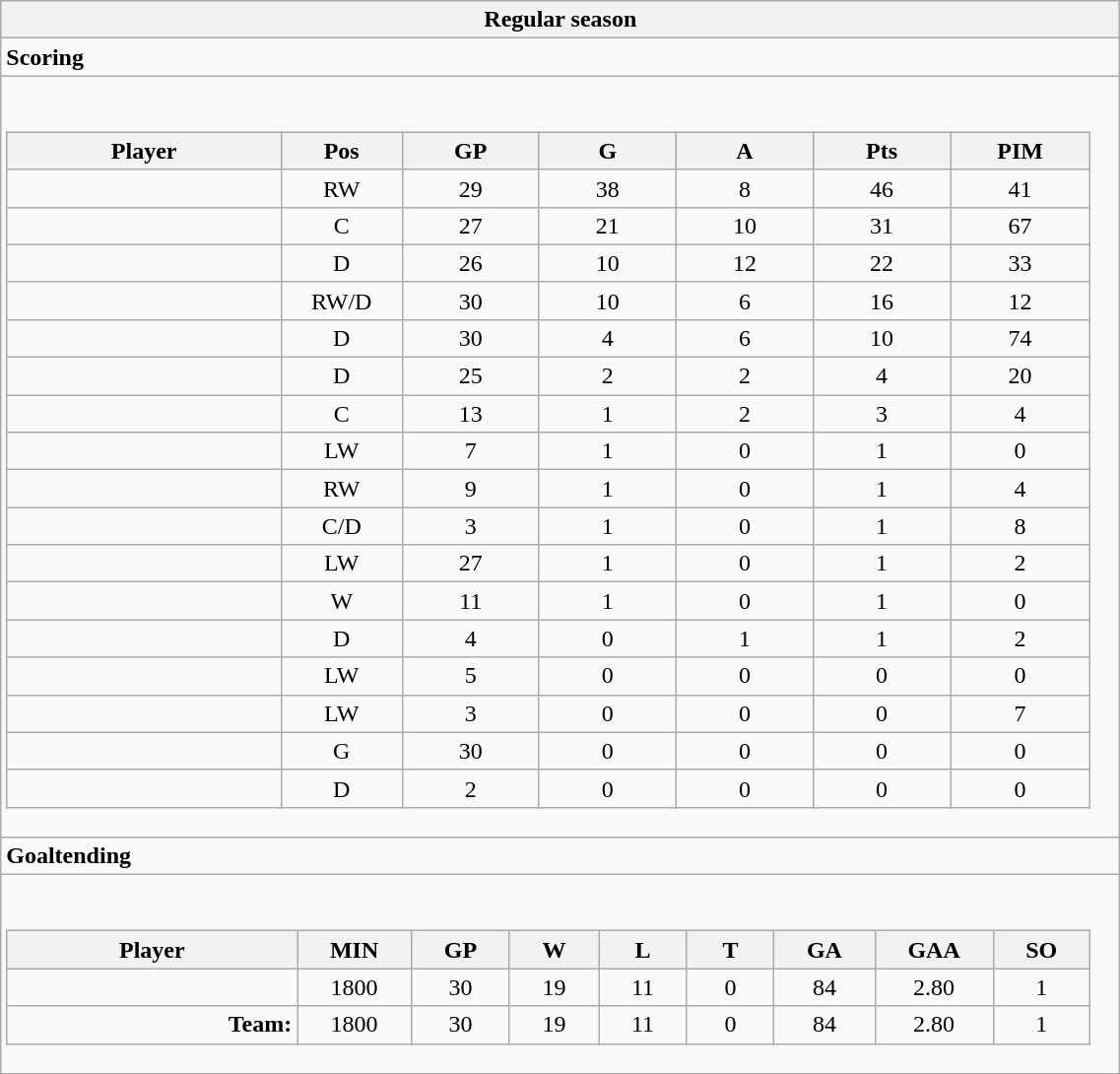<table class="wikitable collapsible" width="60%" border="1">
<tr>
<th>Regular season</th>
</tr>
<tr>
<td class="tocccolors"><strong>Scoring</strong></td>
</tr>
<tr>
<td><br><table class="wikitable sortable">
<tr ALIGN="center">
<th bgcolor="#DDDDFF" width="10%">Player</th>
<th bgcolor="#DDDDFF" width="3%" title="Position">Pos</th>
<th bgcolor="#DDDDFF" width="5%" title="Games played">GP</th>
<th bgcolor="#DDDDFF" width="5%" title="Goals">G</th>
<th bgcolor="#DDDDFF" width="5%" title="Assists">A</th>
<th bgcolor="#DDDDFF" width="5%" title="Points">Pts</th>
<th bgcolor="#DDDDFF" width="5%" title="Penalties in Minutes">PIM</th>
</tr>
<tr align="center">
<td align="right"></td>
<td>RW</td>
<td>29</td>
<td>38</td>
<td>8</td>
<td>46</td>
<td>41</td>
</tr>
<tr align="center">
<td align="right"></td>
<td>C</td>
<td>27</td>
<td>21</td>
<td>10</td>
<td>31</td>
<td>67</td>
</tr>
<tr align="center">
<td align="right"></td>
<td>D</td>
<td>26</td>
<td>10</td>
<td>12</td>
<td>22</td>
<td>33</td>
</tr>
<tr align="center">
<td align="right"></td>
<td>RW/D</td>
<td>30</td>
<td>10</td>
<td>6</td>
<td>16</td>
<td>12</td>
</tr>
<tr align="center">
<td align="right"></td>
<td>D</td>
<td>30</td>
<td>4</td>
<td>6</td>
<td>10</td>
<td>74</td>
</tr>
<tr align="center">
<td align="right"></td>
<td>D</td>
<td>25</td>
<td>2</td>
<td>2</td>
<td>4</td>
<td>20</td>
</tr>
<tr align="center">
<td align="right"></td>
<td>C</td>
<td>13</td>
<td>1</td>
<td>2</td>
<td>3</td>
<td>4</td>
</tr>
<tr align="center">
<td align="right"></td>
<td>LW</td>
<td>7</td>
<td>1</td>
<td>0</td>
<td>1</td>
<td>0</td>
</tr>
<tr align="center">
<td align="right"></td>
<td>RW</td>
<td>9</td>
<td>1</td>
<td>0</td>
<td>1</td>
<td>4</td>
</tr>
<tr align="center">
<td align="right"></td>
<td>C/D</td>
<td>3</td>
<td>1</td>
<td>0</td>
<td>1</td>
<td>8</td>
</tr>
<tr align="center">
<td align="right"></td>
<td>LW</td>
<td>27</td>
<td>1</td>
<td>0</td>
<td>1</td>
<td>2</td>
</tr>
<tr align="center">
<td align="right"></td>
<td>W</td>
<td>11</td>
<td>1</td>
<td>0</td>
<td>1</td>
<td>0</td>
</tr>
<tr align="center">
<td align="right"></td>
<td>D</td>
<td>4</td>
<td>0</td>
<td>1</td>
<td>1</td>
<td>2</td>
</tr>
<tr align="center">
<td align="right"></td>
<td>LW</td>
<td>5</td>
<td>0</td>
<td>0</td>
<td>0</td>
<td>0</td>
</tr>
<tr align="center">
<td align="right"></td>
<td>LW</td>
<td>3</td>
<td>0</td>
<td>0</td>
<td>0</td>
<td>7</td>
</tr>
<tr align="center">
<td align="right"></td>
<td>G</td>
<td>30</td>
<td>0</td>
<td>0</td>
<td>0</td>
<td>0</td>
</tr>
<tr align="center">
<td align="right"></td>
<td>D</td>
<td>2</td>
<td>0</td>
<td>0</td>
<td>0</td>
<td>0</td>
</tr>
</table>
</td>
</tr>
<tr>
<td class="toccolors"><strong>Goaltending</strong></td>
</tr>
<tr>
<td><br><table class="wikitable sortable">
<tr>
<th bgcolor="#DDDDFF" width="10%">Player</th>
<th width="3%" bgcolor="#DDDDFF" title="Minutes played">MIN</th>
<th width="3%" bgcolor="#DDDDFF" title="Games played in">GP</th>
<th width="3%" bgcolor="#DDDDFF" title="Wins">W</th>
<th width="3%" bgcolor="#DDDDFF"title="Losses">L</th>
<th width="3%" bgcolor="#DDDDFF" title="Ties">T</th>
<th width="3%" bgcolor="#DDDDFF" title="Goals against">GA</th>
<th width="3%" bgcolor="#DDDDFF" title="Goals against average">GAA</th>
<th width="3%" bgcolor="#DDDDFF"title="Shut-outs">SO</th>
</tr>
<tr align="center">
<td align="right"></td>
<td>1800</td>
<td>30</td>
<td>19</td>
<td>11</td>
<td>0</td>
<td>84</td>
<td>2.80</td>
<td>1</td>
</tr>
<tr align="center">
<td align="right"><strong>Team:</strong></td>
<td>1800</td>
<td>30</td>
<td>19</td>
<td>11</td>
<td>0</td>
<td>84</td>
<td>2.80</td>
<td>1</td>
</tr>
</table>
</td>
</tr>
<tr>
</tr>
</table>
